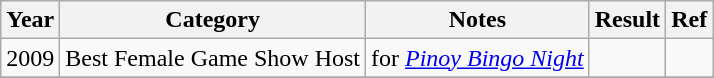<table class="wikitable">
<tr>
<th>Year</th>
<th>Category</th>
<th>Notes</th>
<th>Result</th>
<th>Ref</th>
</tr>
<tr>
<td>2009</td>
<td>Best Female Game Show Host</td>
<td>for <em><a href='#'>Pinoy Bingo Night</a></em></td>
<td></td>
<td></td>
</tr>
<tr>
</tr>
</table>
